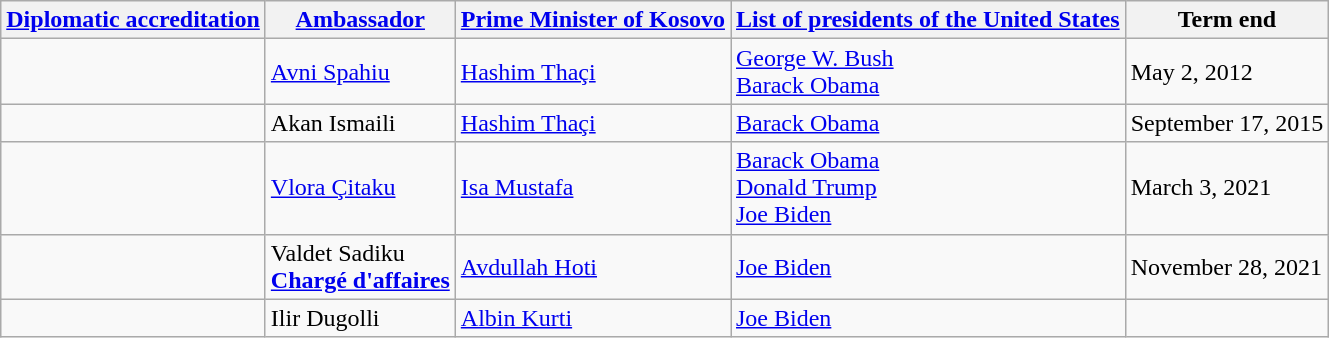<table class="wikitable sortable">
<tr>
<th><a href='#'>Diplomatic accreditation</a></th>
<th><a href='#'>Ambassador</a></th>
<th><a href='#'>Prime Minister of Kosovo</a></th>
<th><a href='#'>List of presidents of the United States</a></th>
<th>Term end</th>
</tr>
<tr>
<td></td>
<td><a href='#'>Avni Spahiu</a></td>
<td><a href='#'>Hashim Thaçi</a></td>
<td><a href='#'>George W. Bush</a><br><a href='#'>Barack Obama</a></td>
<td>May 2, 2012</td>
</tr>
<tr>
<td></td>
<td>Akan Ismaili</td>
<td><a href='#'>Hashim Thaçi</a></td>
<td><a href='#'>Barack Obama</a></td>
<td>September 17, 2015</td>
</tr>
<tr>
<td></td>
<td><a href='#'>Vlora Çitaku</a></td>
<td><a href='#'>Isa Mustafa</a></td>
<td><a href='#'>Barack Obama</a><br><a href='#'>Donald Trump</a><br><a href='#'>Joe Biden</a></td>
<td>March 3, 2021</td>
</tr>
<tr>
<td></td>
<td>Valdet Sadiku<br><strong><a href='#'>Chargé d'affaires</a></strong></td>
<td><a href='#'>Avdullah Hoti</a></td>
<td><a href='#'>Joe Biden</a></td>
<td>November 28, 2021</td>
</tr>
<tr>
<td></td>
<td>Ilir Dugolli</td>
<td><a href='#'>Albin Kurti</a></td>
<td><a href='#'>Joe Biden</a></td>
<td></td>
</tr>
</table>
